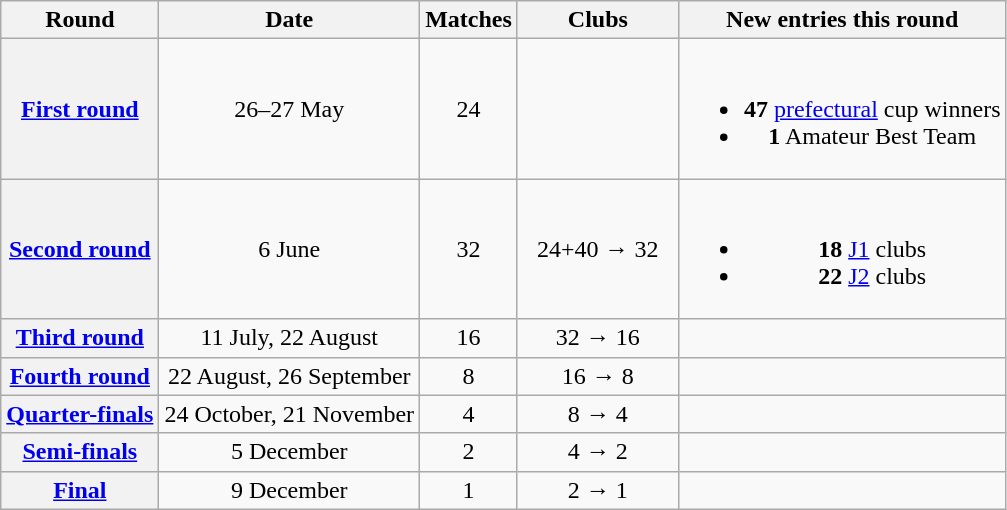<table class="wikitable" style="text-align: center">
<tr>
<th>Round</th>
<th>Date</th>
<th>Matches</th>
<th style="width:100px;">Clubs</th>
<th>New entries this round</th>
</tr>
<tr>
<th><a href='#'>First round</a></th>
<td>26–27 May</td>
<td>24</td>
<td></td>
<td><br><ul><li><strong>47</strong> <a href='#'>prefectural</a> cup winners</li><li><strong>1</strong> Amateur Best Team</li></ul></td>
</tr>
<tr>
<th><a href='#'>Second round</a></th>
<td>6 June</td>
<td>32</td>
<td>24+40 → 32</td>
<td><br><ul><li><strong>18</strong> <a href='#'>J1</a> clubs</li><li><strong>22</strong> <a href='#'>J2</a> clubs</li></ul></td>
</tr>
<tr>
<th><a href='#'>Third round</a></th>
<td>11 July, 22 August</td>
<td>16</td>
<td>32 → 16</td>
<td></td>
</tr>
<tr>
<th><a href='#'>Fourth round</a></th>
<td>22 August, 26 September</td>
<td>8</td>
<td>16 → 8</td>
<td></td>
</tr>
<tr>
<th><a href='#'>Quarter-finals</a></th>
<td>24 October, 21 November</td>
<td>4</td>
<td>8 → 4</td>
<td></td>
</tr>
<tr>
<th><a href='#'>Semi-finals</a></th>
<td>5 December</td>
<td>2</td>
<td>4 → 2</td>
<td></td>
</tr>
<tr>
<th><a href='#'>Final</a></th>
<td>9 December</td>
<td>1</td>
<td>2 → 1</td>
<td></td>
</tr>
</table>
